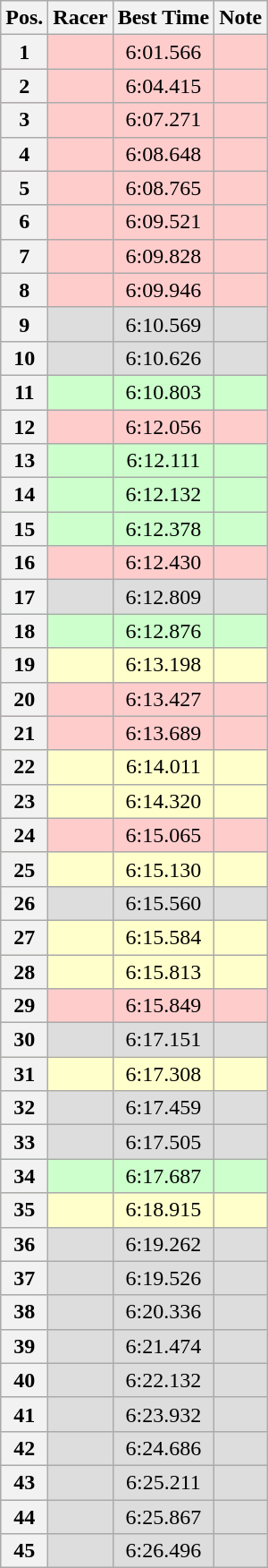<table class="wikitable sortable plainrowheaders" style="text-align:center;">
<tr>
<th scope="col">Pos.</th>
<th scope="col">Racer</th>
<th scope="col">Best Time</th>
<th scope="col">Note</th>
</tr>
<tr bgcolor=#ffcccc>
<th style="text - align:center; ">1</th>
<td align="left"></td>
<td>6:01.566</td>
<td></td>
</tr>
<tr bgcolor=#ffcccc>
<th style="text - align:center; ">2</th>
<td align="left"></td>
<td>6:04.415</td>
<td></td>
</tr>
<tr bgcolor=#ffcccc>
<th style="text - align:center; ">3</th>
<td align="left"></td>
<td>6:07.271</td>
<td></td>
</tr>
<tr bgcolor=#ffcccc>
<th style="text - align:center; ">4</th>
<td align="left"></td>
<td>6:08.648</td>
<td></td>
</tr>
<tr bgcolor=#ffcccc>
<th style="text - align:center; ">5</th>
<td align="left"></td>
<td>6:08.765</td>
<td></td>
</tr>
<tr bgcolor=#ffcccc>
<th style="text - align:center; ">6</th>
<td align="left"></td>
<td>6:09.521</td>
<td></td>
</tr>
<tr bgcolor=#ffcccc>
<th style="text - align:center; ">7</th>
<td align="left"></td>
<td>6:09.828</td>
<td></td>
</tr>
<tr bgcolor=#ffcccc>
<th style="text - align:center; ">8</th>
<td align="left"></td>
<td>6:09.946</td>
<td></td>
</tr>
<tr bgcolor=#dddddd>
<th style="text - align:center; ">9</th>
<td align="left"></td>
<td>6:10.569</td>
<td></td>
</tr>
<tr bgcolor=#dddddd>
<th style="text - align:center; ">10</th>
<td align="left"></td>
<td>6:10.626</td>
<td></td>
</tr>
<tr bgcolor=#ccffcc>
<th style="text - align:center; ">11</th>
<td align="left"></td>
<td>6:10.803</td>
<td></td>
</tr>
<tr bgcolor=#ffcccc>
<th style="text - align:center; ">12</th>
<td align="left"></td>
<td>6:12.056</td>
<td></td>
</tr>
<tr bgcolor=#ccffcc>
<th style="text - align:center; ">13</th>
<td align="left"></td>
<td>6:12.111</td>
<td></td>
</tr>
<tr bgcolor=#ccffcc>
<th style="text - align:center; ">14</th>
<td align="left"></td>
<td>6:12.132</td>
<td></td>
</tr>
<tr bgcolor=#ccffcc>
<th style="text - align:center; ">15</th>
<td align="left"></td>
<td>6:12.378</td>
<td></td>
</tr>
<tr bgcolor=#ffcccc>
<th style="text - align:center; ">16</th>
<td align="left"></td>
<td>6:12.430</td>
<td></td>
</tr>
<tr bgcolor=#dddddd>
<th style="text - align:center; ">17</th>
<td align="left"></td>
<td>6:12.809</td>
<td></td>
</tr>
<tr bgcolor=#ccffcc>
<th style="text - align:center; ">18</th>
<td align="left"></td>
<td>6:12.876</td>
<td></td>
</tr>
<tr bgcolor=#ffffcc>
<th style="text - align:center; ">19</th>
<td align="left"></td>
<td>6:13.198</td>
<td></td>
</tr>
<tr bgcolor=#ffcccc>
<th style="text - align:center; ">20</th>
<td align="left"></td>
<td>6:13.427</td>
<td></td>
</tr>
<tr bgcolor=#ffcccc>
<th style="text - align:center; ">21</th>
<td align="left"></td>
<td>6:13.689</td>
<td></td>
</tr>
<tr bgcolor=#ffffcc>
<th style="text - align:center; ">22</th>
<td align="left"></td>
<td>6:14.011</td>
<td></td>
</tr>
<tr bgcolor=#ffffcc>
<th style="text - align:center; ">23</th>
<td align="left"></td>
<td>6:14.320</td>
<td></td>
</tr>
<tr bgcolor=#ffcccc>
<th style="text - align:center; ">24</th>
<td align="left"></td>
<td>6:15.065</td>
<td></td>
</tr>
<tr bgcolor=#ffffcc>
<th style="text - align:center; ">25</th>
<td align="left"></td>
<td>6:15.130</td>
<td></td>
</tr>
<tr bgcolor=#dddddd>
<th style="text - align:center; ">26</th>
<td align="left"></td>
<td>6:15.560</td>
<td></td>
</tr>
<tr bgcolor=#ffffcc>
<th style="text - align:center; ">27</th>
<td align="left"></td>
<td>6:15.584</td>
<td></td>
</tr>
<tr bgcolor=#ffffcc>
<th style="text - align:center; ">28</th>
<td align="left"></td>
<td>6:15.813</td>
<td></td>
</tr>
<tr bgcolor=#ffcccc>
<th style="text - align:center; ">29</th>
<td align="left"></td>
<td>6:15.849</td>
<td></td>
</tr>
<tr bgcolor=#dddddd>
<th style="text - align:center; ">30</th>
<td align="left"></td>
<td>6:17.151</td>
<td></td>
</tr>
<tr bgcolor=#ffffcc>
<th style="text - align:center; ">31</th>
<td align="left"></td>
<td>6:17.308</td>
<td></td>
</tr>
<tr bgcolor=#dddddd>
<th style="text - align:center; ">32</th>
<td align="left"></td>
<td>6:17.459</td>
<td></td>
</tr>
<tr bgcolor=#dddddd>
<th style="text - align:center; ">33</th>
<td align="left"></td>
<td>6:17.505</td>
<td></td>
</tr>
<tr bgcolor=#ccffcc>
<th style="text - align:center; ">34</th>
<td align="left"></td>
<td>6:17.687</td>
<td></td>
</tr>
<tr bgcolor=#ffffcc>
<th style="text - align:center; ">35</th>
<td align="left"></td>
<td>6:18.915</td>
<td></td>
</tr>
<tr bgcolor=#dddddd>
<th style="text - align:center; ">36</th>
<td align="left"></td>
<td>6:19.262</td>
<td></td>
</tr>
<tr bgcolor=#dddddd>
<th style="text - align:center; ">37</th>
<td align="left"></td>
<td>6:19.526</td>
<td></td>
</tr>
<tr bgcolor=#dddddd>
<th style="text - align:center; ">38</th>
<td align="left"></td>
<td>6:20.336</td>
<td></td>
</tr>
<tr bgcolor=#dddddd>
<th style="text - align:center; ">39</th>
<td align="left"></td>
<td>6:21.474</td>
<td></td>
</tr>
<tr bgcolor=#dddddd>
<th style="text - align:center; ">40</th>
<td align="left"></td>
<td>6:22.132</td>
<td></td>
</tr>
<tr bgcolor=#dddddd>
<th style="text - align:center; ">41</th>
<td align="left"></td>
<td>6:23.932</td>
<td></td>
</tr>
<tr bgcolor=#dddddd>
<th style="text - align:center; ">42</th>
<td align="left"></td>
<td>6:24.686</td>
<td></td>
</tr>
<tr bgcolor=#dddddd>
<th style="text - align:center; ">43</th>
<td align="left"></td>
<td>6:25.211</td>
<td></td>
</tr>
<tr bgcolor=#dddddd>
<th style="text - align:center; ">44</th>
<td align="left"></td>
<td>6:25.867</td>
<td></td>
</tr>
<tr bgcolor=#dddddd>
<th style="text - align:center; ">45</th>
<td align="left"></td>
<td>6:26.496</td>
<td></td>
</tr>
</table>
